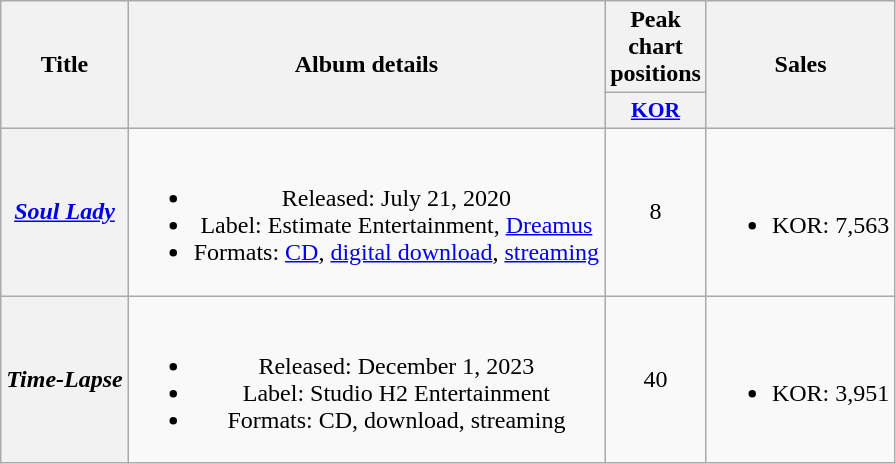<table class="wikitable plainrowheaders" style="text-align:center;">
<tr>
<th scope="col" rowspan="2">Title</th>
<th scope="col" rowspan="2">Album details</th>
<th scope="col" colspan="1">Peak chart<br>positions</th>
<th scope="col" rowspan="2">Sales</th>
</tr>
<tr>
<th scope="col" style="width:3em;font-size:90%;"><a href='#'>KOR</a><br></th>
</tr>
<tr>
<th scope="row"><em><a href='#'>Soul Lady</a></em></th>
<td><br><ul><li>Released: July 21, 2020</li><li>Label: Estimate Entertainment, <a href='#'>Dreamus</a></li><li>Formats: <a href='#'>CD</a>, <a href='#'>digital download</a>, <a href='#'>streaming</a></li></ul></td>
<td>8</td>
<td><br><ul><li>KOR: 7,563</li></ul></td>
</tr>
<tr>
<th scope="row"><em>Time-Lapse</em></th>
<td><br><ul><li>Released: December 1, 2023</li><li>Label: Studio H2 Entertainment</li><li>Formats: CD, download, streaming</li></ul></td>
<td>40</td>
<td><br><ul><li>KOR: 3,951</li></ul></td>
</tr>
</table>
